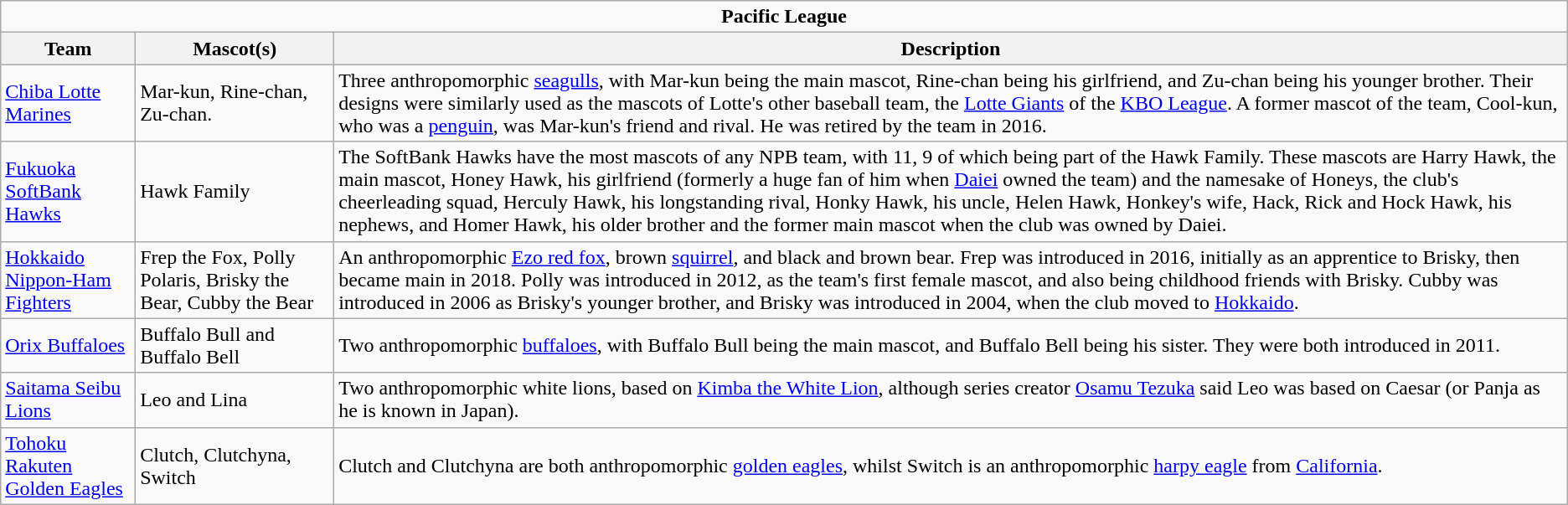<table class="wikitable">
<tr>
<td colspan="3" align="center"><strong>Pacific League</strong></td>
</tr>
<tr bgcolor="#efefef">
<th>Team</th>
<th>Mascot(s)</th>
<th>Description</th>
</tr>
<tr>
<td><a href='#'>Chiba Lotte Marines</a></td>
<td>Mar-kun, Rine-chan, Zu-chan.</td>
<td>Three anthropomorphic <a href='#'>seagulls</a>, with Mar-kun being the main mascot, Rine-chan being his girlfriend, and Zu-chan being his younger brother. Their designs were similarly used as the mascots of Lotte's other baseball team, the <a href='#'>Lotte Giants</a> of the <a href='#'>KBO League</a>. A former mascot of the team, Cool-kun, who was a <a href='#'>penguin</a>, was Mar-kun's friend and rival. He was retired by the team in 2016.</td>
</tr>
<tr>
<td><a href='#'>Fukuoka SoftBank Hawks</a></td>
<td>Hawk Family</td>
<td>The SoftBank Hawks have the most mascots of any NPB team, with 11, 9 of which being part of the Hawk Family. These mascots are Harry Hawk, the main mascot, Honey Hawk, his girlfriend (formerly a huge fan of him when <a href='#'>Daiei</a> owned the team) and the namesake of Honeys, the club's cheerleading squad, Herculy Hawk, his longstanding rival, Honky Hawk, his uncle, Helen Hawk, Honkey's wife, Hack, Rick and Hock Hawk, his nephews, and Homer Hawk, his older brother and the former main mascot when the club was owned by Daiei.</td>
</tr>
<tr>
<td><a href='#'>Hokkaido Nippon-Ham Fighters</a></td>
<td>Frep the Fox, Polly Polaris, Brisky the Bear, Cubby the Bear</td>
<td>An anthropomorphic <a href='#'>Ezo red fox</a>, brown <a href='#'>squirrel</a>, and black and brown bear. Frep was introduced in 2016, initially as an apprentice to Brisky, then became main in 2018. Polly was introduced in 2012, as the team's first female mascot, and also being childhood friends with Brisky. Cubby was introduced in 2006 as Brisky's younger brother, and Brisky was introduced in 2004, when the club moved to <a href='#'>Hokkaido</a>.</td>
</tr>
<tr>
<td><a href='#'>Orix Buffaloes</a></td>
<td>Buffalo Bull and Buffalo Bell</td>
<td>Two anthropomorphic <a href='#'>buffaloes</a>, with Buffalo Bull being the main mascot, and Buffalo Bell being his sister. They were both introduced in 2011.</td>
</tr>
<tr>
<td><a href='#'>Saitama Seibu Lions</a></td>
<td>Leo and Lina</td>
<td>Two anthropomorphic white lions, based on <a href='#'>Kimba the White Lion</a>, although series creator <a href='#'>Osamu Tezuka</a> said Leo was based on Caesar (or Panja as he is known in Japan).</td>
</tr>
<tr>
<td><a href='#'>Tohoku Rakuten Golden Eagles</a></td>
<td>Clutch, Clutchyna, Switch</td>
<td>Clutch and Clutchyna are both anthropomorphic <a href='#'>golden eagles</a>, whilst Switch is an anthropomorphic <a href='#'>harpy eagle</a> from <a href='#'>California</a>.</td>
</tr>
</table>
